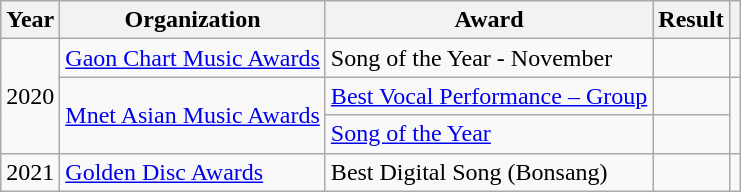<table class="wikitable plainrowheaders">
<tr>
<th scope="col">Year</th>
<th scope="col">Organization</th>
<th scope="col">Award</th>
<th scope="col">Result</th>
<th class="unsortable"></th>
</tr>
<tr>
<td rowspan="3">2020</td>
<td><a href='#'>Gaon Chart Music Awards</a></td>
<td>Song of the Year - November</td>
<td></td>
<td></td>
</tr>
<tr>
<td rowspan="2"><a href='#'>Mnet Asian Music Awards</a></td>
<td><a href='#'>Best Vocal Performance – Group</a></td>
<td></td>
<td align="center" rowspan="2"></td>
</tr>
<tr>
<td><a href='#'>Song of the Year</a></td>
<td></td>
</tr>
<tr>
<td>2021</td>
<td><a href='#'>Golden Disc Awards</a></td>
<td>Best Digital Song (Bonsang)</td>
<td></td>
<td align="center"></td>
</tr>
</table>
